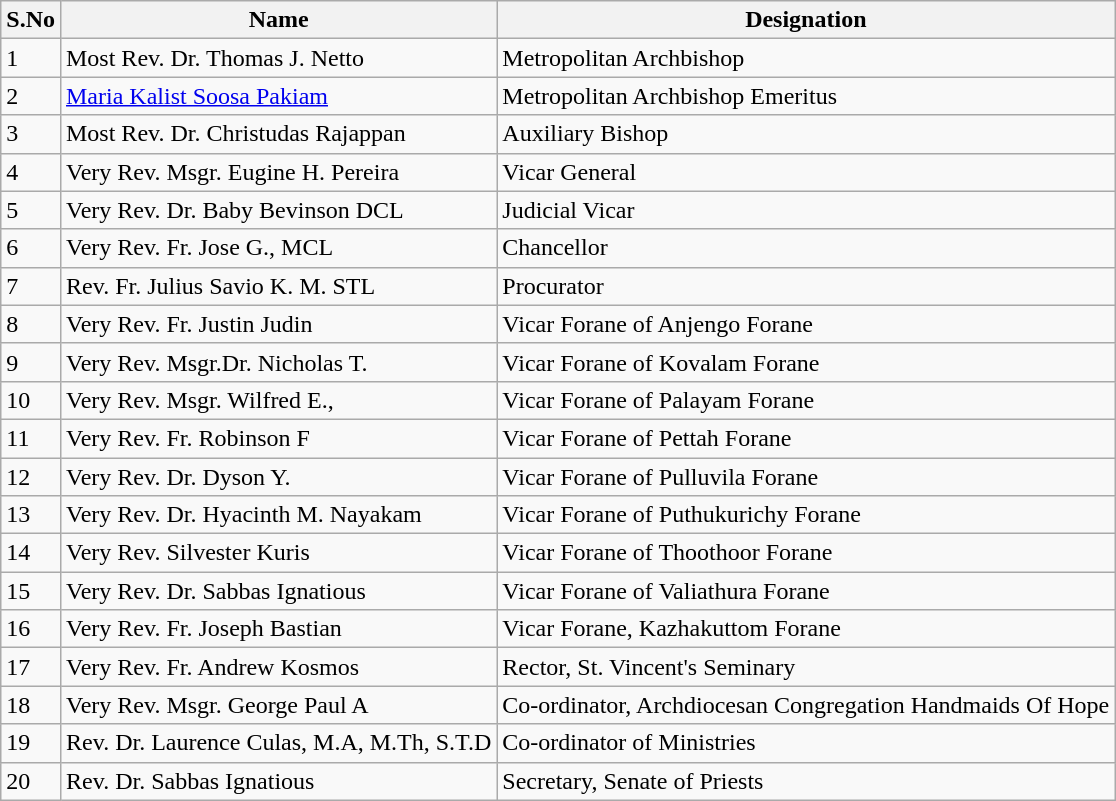<table class="wikitable">
<tr>
<th>S.No</th>
<th>Name</th>
<th>Designation</th>
</tr>
<tr>
<td>1</td>
<td>Most Rev. Dr. Thomas J. Netto</td>
<td>Metropolitan Archbishop</td>
</tr>
<tr>
<td>2</td>
<td><a href='#'>Maria Kalist Soosa Pakiam</a></td>
<td>Metropolitan Archbishop Emeritus</td>
</tr>
<tr>
<td>3</td>
<td>Most Rev. Dr. Christudas Rajappan</td>
<td>Auxiliary Bishop</td>
</tr>
<tr>
<td>4</td>
<td>Very Rev. Msgr. Eugine H. Pereira</td>
<td>Vicar General</td>
</tr>
<tr>
<td>5</td>
<td>Very Rev. Dr. Baby Bevinson DCL</td>
<td>Judicial Vicar</td>
</tr>
<tr>
<td>6</td>
<td>Very Rev. Fr. Jose G., MCL</td>
<td>Chancellor</td>
</tr>
<tr>
<td>7</td>
<td>Rev. Fr. Julius Savio K. M. STL</td>
<td>Procurator</td>
</tr>
<tr>
<td>8</td>
<td>Very Rev. Fr. Justin Judin</td>
<td>Vicar Forane of Anjengo Forane</td>
</tr>
<tr>
<td>9</td>
<td>Very Rev. Msgr.Dr. Nicholas T.</td>
<td>Vicar Forane of Kovalam Forane</td>
</tr>
<tr>
<td>10</td>
<td>Very Rev. Msgr. Wilfred E.,</td>
<td>Vicar Forane of Palayam Forane</td>
</tr>
<tr>
<td>11</td>
<td>Very Rev. Fr. Robinson F</td>
<td>Vicar Forane of Pettah Forane</td>
</tr>
<tr>
<td>12</td>
<td>Very Rev. Dr. Dyson Y.</td>
<td>Vicar Forane of Pulluvila Forane</td>
</tr>
<tr>
<td>13</td>
<td>Very Rev. Dr. Hyacinth M. Nayakam</td>
<td>Vicar Forane of Puthukurichy Forane</td>
</tr>
<tr>
<td>14</td>
<td>Very Rev. Silvester Kuris</td>
<td>Vicar Forane of Thoothoor Forane</td>
</tr>
<tr>
<td>15</td>
<td>Very Rev. Dr. Sabbas Ignatious</td>
<td>Vicar Forane of Valiathura Forane</td>
</tr>
<tr>
<td>16</td>
<td>Very Rev. Fr. Joseph Bastian</td>
<td>Vicar Forane, Kazhakuttom Forane</td>
</tr>
<tr>
<td>17</td>
<td>Very Rev. Fr. Andrew Kosmos</td>
<td>Rector, St. Vincent's Seminary</td>
</tr>
<tr>
<td>18</td>
<td>Very Rev. Msgr. George Paul A</td>
<td>Co-ordinator, Archdiocesan Congregation Handmaids Of Hope</td>
</tr>
<tr>
<td>19</td>
<td>Rev. Dr. Laurence Culas, M.A, M.Th, S.T.D</td>
<td>Co-ordinator of Ministries</td>
</tr>
<tr>
<td>20</td>
<td>Rev. Dr. Sabbas Ignatious</td>
<td>Secretary, Senate of Priests</td>
</tr>
</table>
